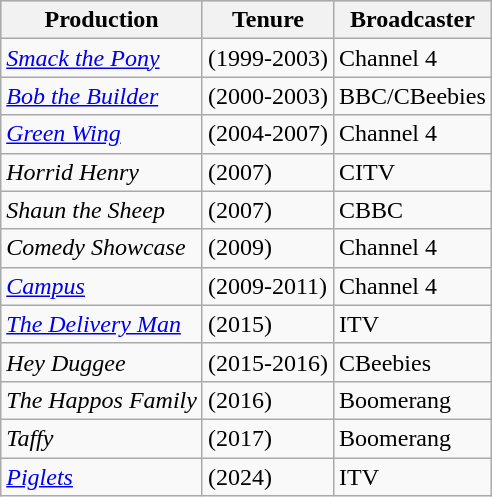<table class="wikitable">
<tr style="background:#ccc; text-align:center;">
<th>Production</th>
<th>Tenure</th>
<th>Broadcaster</th>
</tr>
<tr>
<td><em><a href='#'>Smack the Pony</a></em></td>
<td>(1999-2003)</td>
<td>Channel 4</td>
</tr>
<tr>
<td><em><a href='#'>Bob the Builder</a></em></td>
<td>(2000-2003)</td>
<td>BBC/CBeebies</td>
</tr>
<tr>
<td><em><a href='#'>Green Wing</a></em></td>
<td>(2004-2007)</td>
<td>Channel 4</td>
</tr>
<tr>
<td><em>Horrid Henry</em></td>
<td>(2007)</td>
<td>CITV</td>
</tr>
<tr>
<td><em>Shaun the Sheep</em></td>
<td>(2007)</td>
<td>CBBC</td>
</tr>
<tr>
<td><em>Comedy Showcase</em></td>
<td>(2009)</td>
<td>Channel 4</td>
</tr>
<tr>
<td><em><a href='#'>Campus</a></em></td>
<td>(2009-2011)</td>
<td>Channel 4</td>
</tr>
<tr>
<td><em><a href='#'>The Delivery Man</a></em></td>
<td>(2015)</td>
<td>ITV</td>
</tr>
<tr>
<td><em>Hey Duggee</em></td>
<td>(2015-2016)</td>
<td>CBeebies</td>
</tr>
<tr>
<td><em>The Happos Family</em></td>
<td>(2016)</td>
<td>Boomerang</td>
</tr>
<tr>
<td><em>Taffy</em></td>
<td>(2017)</td>
<td>Boomerang</td>
</tr>
<tr>
<td><em><a href='#'>Piglets</a></em></td>
<td>(2024)</td>
<td>ITV</td>
</tr>
</table>
